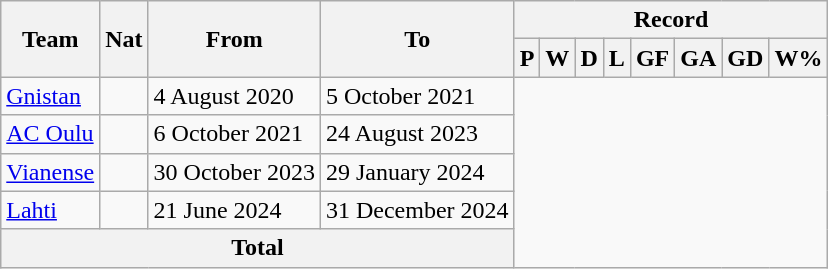<table class="wikitable" style="text-align:center">
<tr>
<th rowspan="2">Team</th>
<th rowspan="2">Nat</th>
<th rowspan="2">From</th>
<th rowspan="2">To</th>
<th colspan="8">Record</th>
</tr>
<tr>
<th>P</th>
<th>W</th>
<th>D</th>
<th>L</th>
<th>GF</th>
<th>GA</th>
<th>GD</th>
<th>W%</th>
</tr>
<tr>
<td align=left><a href='#'>Gnistan</a></td>
<td></td>
<td align=left>4 August 2020</td>
<td align=left>5 October 2021<br></td>
</tr>
<tr>
<td align=left><a href='#'>AC Oulu</a></td>
<td></td>
<td align=left>6 October 2021</td>
<td align=left>24 August 2023<br></td>
</tr>
<tr>
<td align=left><a href='#'>Vianense</a></td>
<td></td>
<td align=left>30 October 2023</td>
<td align=left>29 January 2024<br></td>
</tr>
<tr>
<td align=left><a href='#'>Lahti</a></td>
<td></td>
<td align=left>21 June 2024</td>
<td align=left>31 December 2024<br></td>
</tr>
<tr>
<th colspan="4">Total<br></th>
</tr>
</table>
